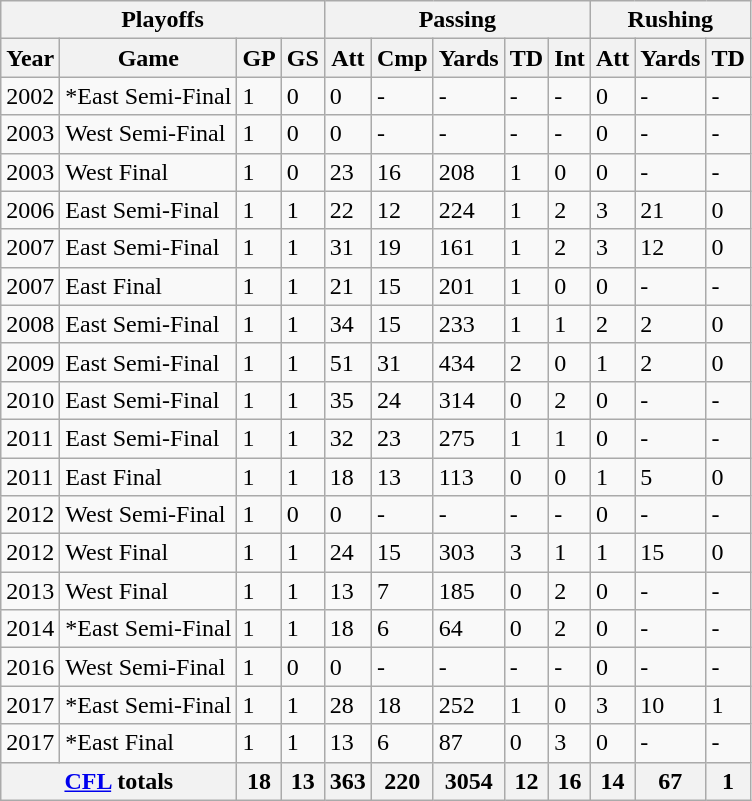<table class="wikitable">
<tr>
<th colspan="4">Playoffs</th>
<th colspan="5">Passing</th>
<th colspan="3">Rushing</th>
</tr>
<tr>
<th>Year</th>
<th>Game</th>
<th>GP</th>
<th>GS</th>
<th>Att</th>
<th>Cmp</th>
<th>Yards</th>
<th>TD</th>
<th>Int</th>
<th>Att</th>
<th>Yards</th>
<th>TD</th>
</tr>
<tr>
<td>2002</td>
<td>*East Semi-Final</td>
<td>1</td>
<td>0</td>
<td>0</td>
<td>-</td>
<td>-</td>
<td>-</td>
<td>-</td>
<td>0</td>
<td>-</td>
<td>-</td>
</tr>
<tr>
<td>2003</td>
<td>West Semi-Final</td>
<td>1</td>
<td>0</td>
<td>0</td>
<td>-</td>
<td>-</td>
<td>-</td>
<td>-</td>
<td>0</td>
<td>-</td>
<td>-</td>
</tr>
<tr>
<td>2003</td>
<td>West Final</td>
<td>1</td>
<td>0</td>
<td>23</td>
<td>16</td>
<td>208</td>
<td>1</td>
<td>0</td>
<td>0</td>
<td>-</td>
<td>-</td>
</tr>
<tr>
<td>2006</td>
<td>East Semi-Final</td>
<td>1</td>
<td>1</td>
<td>22</td>
<td>12</td>
<td>224</td>
<td>1</td>
<td>2</td>
<td>3</td>
<td>21</td>
<td>0</td>
</tr>
<tr>
<td>2007</td>
<td>East Semi-Final</td>
<td>1</td>
<td>1</td>
<td>31</td>
<td>19</td>
<td>161</td>
<td>1</td>
<td>2</td>
<td>3</td>
<td>12</td>
<td>0</td>
</tr>
<tr>
<td>2007</td>
<td>East Final</td>
<td>1</td>
<td>1</td>
<td>21</td>
<td>15</td>
<td>201</td>
<td>1</td>
<td>0</td>
<td>0</td>
<td>-</td>
<td>-</td>
</tr>
<tr>
<td>2008</td>
<td>East Semi-Final</td>
<td>1</td>
<td>1</td>
<td>34</td>
<td>15</td>
<td>233</td>
<td>1</td>
<td>1</td>
<td>2</td>
<td>2</td>
<td>0</td>
</tr>
<tr>
<td>2009</td>
<td>East Semi-Final</td>
<td>1</td>
<td>1</td>
<td>51</td>
<td>31</td>
<td>434</td>
<td>2</td>
<td>0</td>
<td>1</td>
<td>2</td>
<td>0</td>
</tr>
<tr>
<td>2010</td>
<td>East Semi-Final</td>
<td>1</td>
<td>1</td>
<td>35</td>
<td>24</td>
<td>314</td>
<td>0</td>
<td>2</td>
<td>0</td>
<td>-</td>
<td>-</td>
</tr>
<tr>
<td>2011</td>
<td>East Semi-Final</td>
<td>1</td>
<td>1</td>
<td>32</td>
<td>23</td>
<td>275</td>
<td>1</td>
<td>1</td>
<td>0</td>
<td>-</td>
<td>-</td>
</tr>
<tr>
<td>2011</td>
<td>East Final</td>
<td>1</td>
<td>1</td>
<td>18</td>
<td>13</td>
<td>113</td>
<td>0</td>
<td>0</td>
<td>1</td>
<td>5</td>
<td>0</td>
</tr>
<tr>
<td>2012</td>
<td>West Semi-Final</td>
<td>1</td>
<td>0</td>
<td>0</td>
<td>-</td>
<td>-</td>
<td>-</td>
<td>-</td>
<td>0</td>
<td>-</td>
<td>-</td>
</tr>
<tr>
<td>2012</td>
<td>West Final</td>
<td>1</td>
<td>1</td>
<td>24</td>
<td>15</td>
<td>303</td>
<td>3</td>
<td>1</td>
<td>1</td>
<td>15</td>
<td>0</td>
</tr>
<tr>
<td>2013</td>
<td>West Final</td>
<td>1</td>
<td>1</td>
<td>13</td>
<td>7</td>
<td>185</td>
<td>0</td>
<td>2</td>
<td>0</td>
<td>-</td>
<td>-</td>
</tr>
<tr>
<td>2014</td>
<td>*East Semi-Final</td>
<td>1</td>
<td>1</td>
<td>18</td>
<td>6</td>
<td>64</td>
<td>0</td>
<td>2</td>
<td>0</td>
<td>-</td>
<td>-</td>
</tr>
<tr>
<td>2016</td>
<td>West Semi-Final</td>
<td>1</td>
<td>0</td>
<td>0</td>
<td>-</td>
<td>-</td>
<td>-</td>
<td>-</td>
<td>0</td>
<td>-</td>
<td>-</td>
</tr>
<tr>
<td>2017</td>
<td>*East Semi-Final</td>
<td>1</td>
<td>1</td>
<td>28</td>
<td>18</td>
<td>252</td>
<td>1</td>
<td>0</td>
<td>3</td>
<td>10</td>
<td>1</td>
</tr>
<tr>
<td>2017</td>
<td>*East Final</td>
<td>1</td>
<td>1</td>
<td>13</td>
<td>6</td>
<td>87</td>
<td>0</td>
<td>3</td>
<td>0</td>
<td>-</td>
<td>-</td>
</tr>
<tr>
<th colspan="2"><a href='#'>CFL</a> totals</th>
<th>18</th>
<th>13</th>
<th>363</th>
<th>220</th>
<th>3054</th>
<th>12</th>
<th>16</th>
<th>14</th>
<th>67</th>
<th>1</th>
</tr>
</table>
